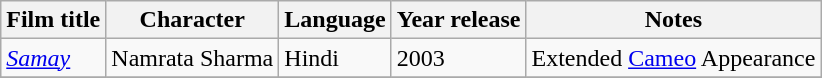<table class="wikitable">
<tr>
<th>Film title</th>
<th>Character</th>
<th>Language</th>
<th>Year release</th>
<th>Notes</th>
</tr>
<tr>
<td><em><a href='#'>Samay</a></em></td>
<td>Namrata Sharma</td>
<td>Hindi</td>
<td>2003</td>
<td>Extended <a href='#'>Cameo</a> Appearance</td>
</tr>
<tr>
</tr>
</table>
